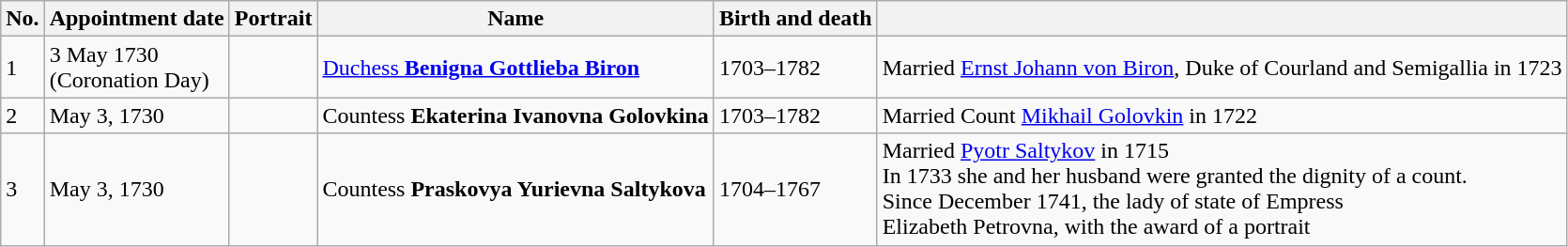<table class="wikitable">
<tr>
<th>No.</th>
<th>Appointment date</th>
<th>Portrait</th>
<th>Name</th>
<th>Birth and death</th>
<th></th>
</tr>
<tr>
<td>1</td>
<td>3 May 1730<br>(Coronation Day)</td>
<td></td>
<td><a href='#'>Duchess <strong>Benigna Gottlieba Biron</strong></a></td>
<td>1703–1782</td>
<td>Married <a href='#'>Ernst Johann von Biron</a>, Duke of Courland and Semigallia in 1723</td>
</tr>
<tr>
<td>2</td>
<td>May 3, 1730</td>
<td></td>
<td>Countess <strong>Ekaterina Ivanovna</strong> <strong>Golovkina</strong></td>
<td>1703–1782</td>
<td>Married Count <a href='#'>Mikhail Golovkin</a> in 1722</td>
</tr>
<tr>
<td>3</td>
<td>May 3, 1730</td>
<td></td>
<td>Countess <strong>Praskovya Yurievna</strong> <strong>Saltykova</strong></td>
<td>1704–1767</td>
<td>Married <a href='#'>Pyotr Saltykov</a> in 1715<br>In 1733 she and her husband were granted the dignity of a count.<br>Since December 1741, the lady of state of Empress<br>Elizabeth Petrovna, with the award of a portrait</td>
</tr>
</table>
